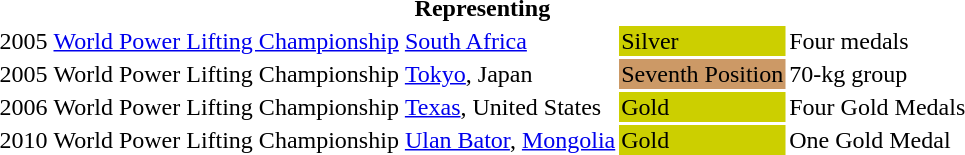<table>
<tr>
<th colspan="5">Representing </th>
</tr>
<tr>
<td>2005</td>
<td><a href='#'>World Power Lifting Championship</a></td>
<td><a href='#'>South Africa</a></td>
<td bgcolor=#ccccff#>Silver</td>
<td>Four medals</td>
</tr>
<tr>
<td>2005</td>
<td>World Power Lifting Championship</td>
<td><a href='#'>Tokyo</a>, Japan</td>
<td bgcolor="cc9966">Seventh Position</td>
<td>70-kg group</td>
</tr>
<tr>
<td>2006</td>
<td>World Power Lifting Championship</td>
<td><a href='#'>Texas</a>, United States</td>
<td bgcolor=#ccccff#>Gold</td>
<td>Four Gold Medals</td>
</tr>
<tr>
<td>2010</td>
<td>World Power Lifting Championship</td>
<td><a href='#'>Ulan Bator</a>, <a href='#'>Mongolia</a></td>
<td bgcolor=#ccccff#>Gold</td>
<td>One Gold Medal</td>
</tr>
</table>
